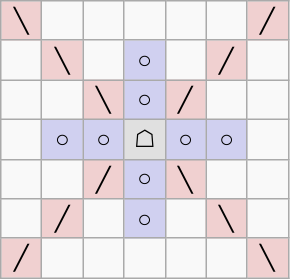<table border="1" class="wikitable">
<tr align=center>
<td width="20" style="background:#f0d0d0;">╲</td>
<td width="20"> </td>
<td width="20"> </td>
<td width="20"> </td>
<td width="20"> </td>
<td width="20"> </td>
<td width="20" style="background:#f0d0d0;">╱</td>
</tr>
<tr align=center>
<td> </td>
<td style="background:#f0d0d0;">╲</td>
<td> </td>
<td style="background:#d0d0f0;">○</td>
<td> </td>
<td style="background:#f0d0d0;">╱</td>
<td> </td>
</tr>
<tr align=center>
<td> </td>
<td> </td>
<td style="background:#f0d0d0;">╲</td>
<td style="background:#d0d0f0;">○</td>
<td style="background:#f0d0d0;">╱</td>
<td> </td>
<td> </td>
</tr>
<tr align=center>
<td> </td>
<td style="background:#d0d0f0;">○</td>
<td style="background:#d0d0f0;">○</td>
<td style="background:#e0e0e0;">☖</td>
<td style="background:#d0d0f0;">○</td>
<td style="background:#d0d0f0;">○</td>
<td> </td>
</tr>
<tr align=center>
<td> </td>
<td> </td>
<td style="background:#f0d0d0;">╱</td>
<td style="background:#d0d0f0;">○</td>
<td style="background:#f0d0d0;">╲</td>
<td> </td>
<td> </td>
</tr>
<tr align=center>
<td> </td>
<td style="background:#f0d0d0;">╱</td>
<td> </td>
<td style="background:#d0d0f0;">○</td>
<td> </td>
<td style="background:#f0d0d0;">╲</td>
<td> </td>
</tr>
<tr align=center>
<td style="background:#f0d0d0;">╱</td>
<td> </td>
<td> </td>
<td> </td>
<td> </td>
<td> </td>
<td style="background:#f0d0d0;">╲</td>
</tr>
</table>
